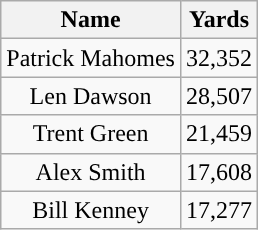<table class="wikitable sortable" style="text-align:center">
<tr>
<th>Name</th>
<th>Yards</th>
</tr>
<tr>
<td>Patrick Mahomes</td>
<td>32,352</td>
</tr>
<tr>
<td>Len Dawson</td>
<td>28,507</td>
</tr>
<tr>
<td>Trent Green</td>
<td>21,459</td>
</tr>
<tr>
<td>Alex Smith</td>
<td>17,608</td>
</tr>
<tr>
<td>Bill Kenney</td>
<td>17,277</td>
</tr>
</table>
